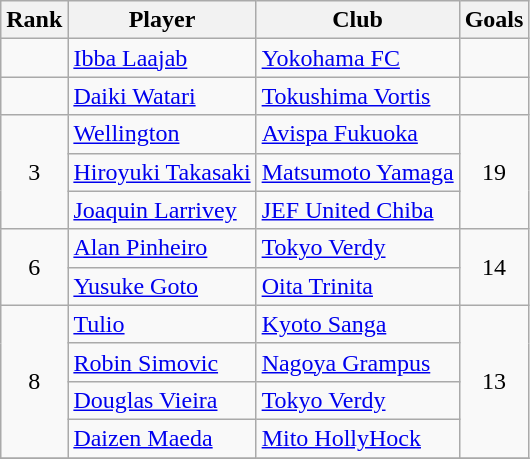<table class="wikitable" style="text-align:central">
<tr>
<th>Rank</th>
<th>Player</th>
<th>Club</th>
<th>Goals</th>
</tr>
<tr>
<td></td>
<td> <a href='#'>Ibba Laajab</a></td>
<td><a href='#'>Yokohama FC</a></td>
<td></td>
</tr>
<tr>
<td></td>
<td> <a href='#'>Daiki Watari</a></td>
<td><a href='#'>Tokushima Vortis</a></td>
<td></td>
</tr>
<tr>
<td rowspan="3" style="text-align:center;">3</td>
<td> <a href='#'>Wellington</a></td>
<td><a href='#'>Avispa Fukuoka</a></td>
<td rowspan="3" style="text-align:center;">19</td>
</tr>
<tr>
<td> <a href='#'>Hiroyuki Takasaki</a></td>
<td><a href='#'>Matsumoto Yamaga</a></td>
</tr>
<tr>
<td> <a href='#'>Joaquin Larrivey</a></td>
<td><a href='#'>JEF United Chiba</a></td>
</tr>
<tr>
<td rowspan=2 style="text-align:center;">6</td>
<td> <a href='#'>Alan Pinheiro</a></td>
<td><a href='#'>Tokyo Verdy</a></td>
<td rowspan=2 style="text-align:center;">14</td>
</tr>
<tr>
<td> <a href='#'>Yusuke Goto</a></td>
<td><a href='#'>Oita Trinita</a></td>
</tr>
<tr>
<td rowspan=4 style="text-align:center;">8</td>
<td> <a href='#'>Tulio</a></td>
<td><a href='#'>Kyoto Sanga</a></td>
<td rowspan=4 style="text-align:center;">13</td>
</tr>
<tr>
<td> <a href='#'>Robin Simovic</a></td>
<td><a href='#'>Nagoya Grampus</a></td>
</tr>
<tr>
<td> <a href='#'>Douglas Vieira</a></td>
<td><a href='#'>Tokyo Verdy</a></td>
</tr>
<tr>
<td> <a href='#'>Daizen Maeda</a></td>
<td><a href='#'>Mito HollyHock</a></td>
</tr>
<tr>
</tr>
</table>
